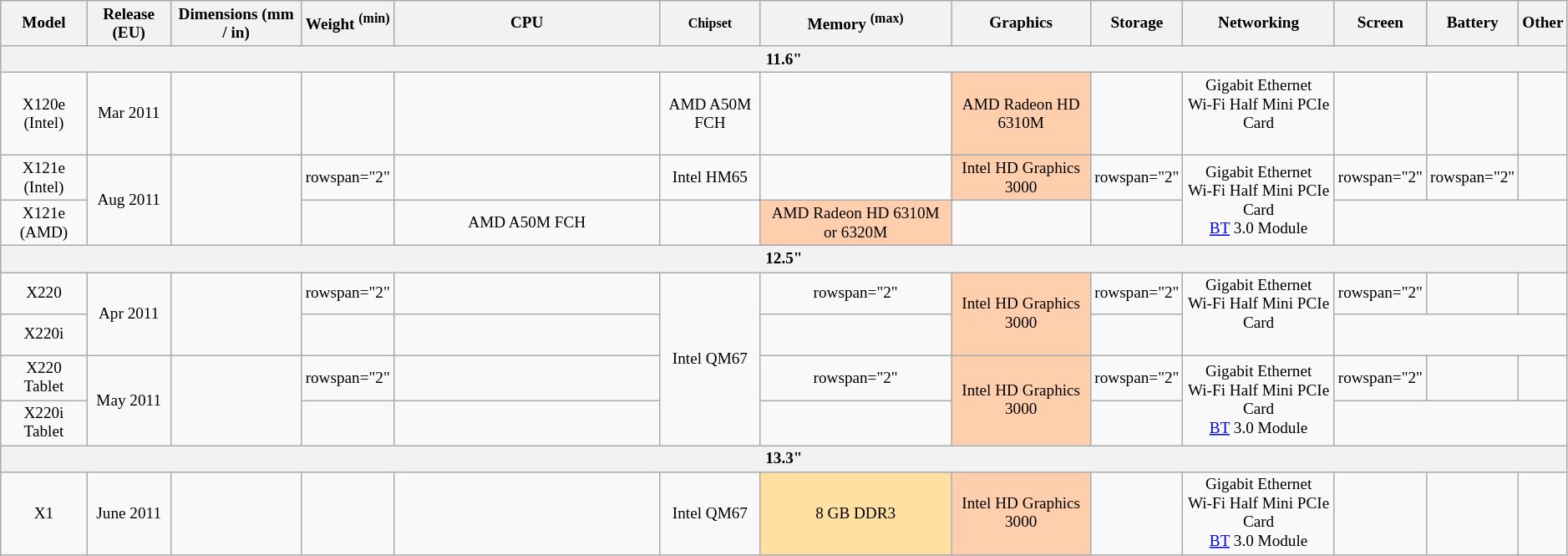<table class="wikitable" style="font-size: 80%; text-align: center; min-width: 80%;">
<tr>
<th>Model</th>
<th>Release (EU)</th>
<th>Dimensions (mm / in)</th>
<th>Weight <sup>(min)</sup></th>
<th style="width:17%">CPU</th>
<th><small>Chipset</small></th>
<th>Memory <sup>(max)</sup></th>
<th>Graphics</th>
<th>Storage</th>
<th>Networking</th>
<th>Screen</th>
<th>Battery</th>
<th>Other</th>
</tr>
<tr>
<th colspan=13>11.6"</th>
</tr>
<tr>
<td>X120e (Intel) </td>
<td>Mar 2011</td>
<td></td>
<td></td>
<td></td>
<td>AMD A50M FCH</td>
<td></td>
<td style="background:#ffcead;">AMD Radeon HD 6310M</td>
<td></td>
<td>Gigabit Ethernet<br>Wi-Fi Half Mini PCIe Card<br><small><br></small></td>
<td></td>
<td></td>
<td></td>
</tr>
<tr>
<td>X121e (Intel) </td>
<td rowspan="2">Aug 2011</td>
<td rowspan="2"></td>
<td>rowspan="2" </td>
<td></td>
<td>Intel HM65</td>
<td></td>
<td style="background:#ffcead;">Intel HD Graphics 3000</td>
<td>rowspan="2" </td>
<td rowspan="2">Gigabit Ethernet<br>Wi-Fi Half Mini PCIe Card<br><a href='#'>BT</a> 3.0 Module<br><small></small></td>
<td>rowspan="2" </td>
<td>rowspan="2" </td>
<td></td>
</tr>
<tr>
<td>X121e (AMD)</td>
<td></td>
<td>AMD A50M FCH</td>
<td></td>
<td style="background:#ffcead;">AMD Radeon HD 6310M or 6320M</td>
<td></td>
</tr>
<tr>
<th colspan=13>12.5"</th>
</tr>
<tr>
<td>X220 </td>
<td rowspan="2">Apr 2011</td>
<td rowspan="2"></td>
<td>rowspan="2" </td>
<td></td>
<td rowspan="4">Intel QM67</td>
<td>rowspan="2" </td>
<td rowspan="2" style="background:#ffcead;">Intel HD Graphics 3000</td>
<td>rowspan="2" </td>
<td rowspan="2">Gigabit Ethernet<br>Wi-Fi Half Mini PCIe Card<br><small><br></small></td>
<td>rowspan="2" </td>
<td></td>
<td></td>
</tr>
<tr>
<td>X220i</td>
<td></td>
<td></td>
<td></td>
</tr>
<tr>
<td>X220 Tablet </td>
<td rowspan="2">May 2011</td>
<td rowspan="2"></td>
<td>rowspan="2" </td>
<td></td>
<td>rowspan="2" </td>
<td rowspan="2" style="background:#ffcead;">Intel HD Graphics 3000</td>
<td>rowspan="2" </td>
<td rowspan="2">Gigabit Ethernet<br>Wi-Fi Half Mini PCIe Card<br><a href='#'>BT</a> 3.0 Module<br><small></small></td>
<td>rowspan="2" </td>
<td></td>
<td></td>
</tr>
<tr>
<td>X220i Tablet</td>
<td></td>
<td></td>
<td></td>
</tr>
<tr>
<th colspan=13>13.3"</th>
</tr>
<tr>
<td>X1 </td>
<td>June 2011</td>
<td></td>
<td></td>
<td></td>
<td>Intel QM67</td>
<td style="background:#fee0a3;">8 GB DDR3  <br></td>
<td style="background:#ffcead;">Intel HD Graphics 3000</td>
<td></td>
<td>Gigabit Ethernet<br>Wi-Fi Half Mini PCIe Card<br><a href='#'>BT</a> 3.0 Module<br><small></small></td>
<td></td>
<td></td>
<td></td>
</tr>
</table>
